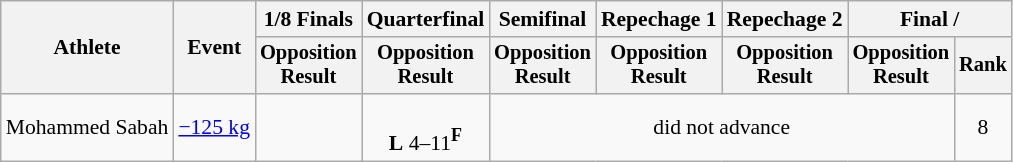<table class="wikitable" style="font-size:90%">
<tr>
<th rowspan=2>Athlete</th>
<th rowspan=2>Event</th>
<th>1/8 Finals</th>
<th>Quarterfinal</th>
<th>Semifinal</th>
<th>Repechage 1</th>
<th>Repechage 2</th>
<th colspan=2>Final / </th>
</tr>
<tr style="font-size: 95%">
<th>Opposition<br>Result</th>
<th>Opposition<br>Result</th>
<th>Opposition<br>Result</th>
<th>Opposition<br>Result</th>
<th>Opposition<br>Result</th>
<th>Opposition<br>Result</th>
<th>Rank</th>
</tr>
<tr align=center>
<td align=left>Mohammed Sabah</td>
<td align=left><a href='#'>−125 kg</a></td>
<td></td>
<td><br><strong>L</strong> 4–11<sup><strong>F</strong></sup></td>
<td colspan=4>did not advance</td>
<td>8</td>
</tr>
</table>
